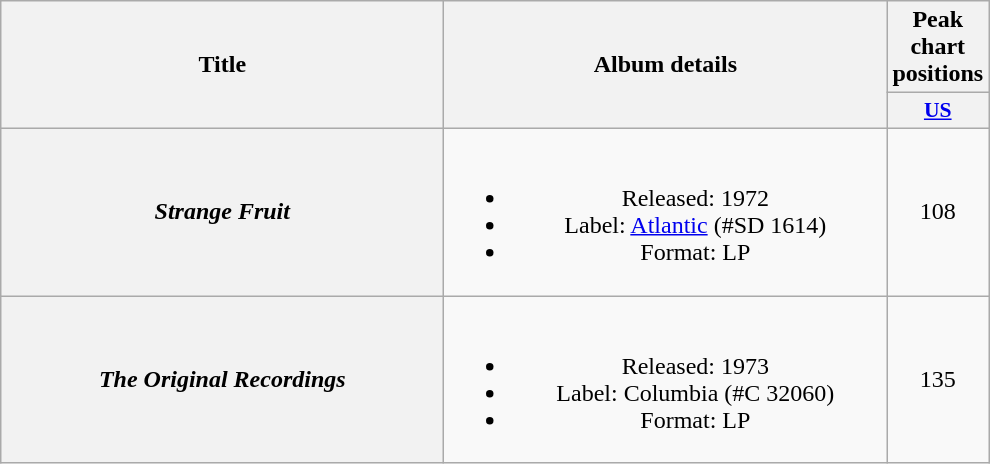<table class="wikitable plainrowheaders" style="text-align:center;">
<tr>
<th scope="col" rowspan="2" style="width:18em;">Title</th>
<th scope="col" rowspan="2" style="width:18em;">Album details</th>
<th scope="col" colspan="1">Peak chart positions</th>
</tr>
<tr>
<th scope="col" style="width:2.6em; font-size:90%;"><a href='#'>US</a><br></th>
</tr>
<tr>
<th scope="row"><em>Strange Fruit</em></th>
<td><br><ul><li>Released: 1972</li><li>Label: <a href='#'>Atlantic</a> (#SD 1614)</li><li>Format: LP</li></ul></td>
<td style="text-align:center;">108</td>
</tr>
<tr>
<th scope="row"><em>The Original Recordings</em></th>
<td><br><ul><li>Released: 1973</li><li>Label: Columbia (#C 32060)</li><li>Format: LP</li></ul></td>
<td style="text-align:center;">135</td>
</tr>
</table>
